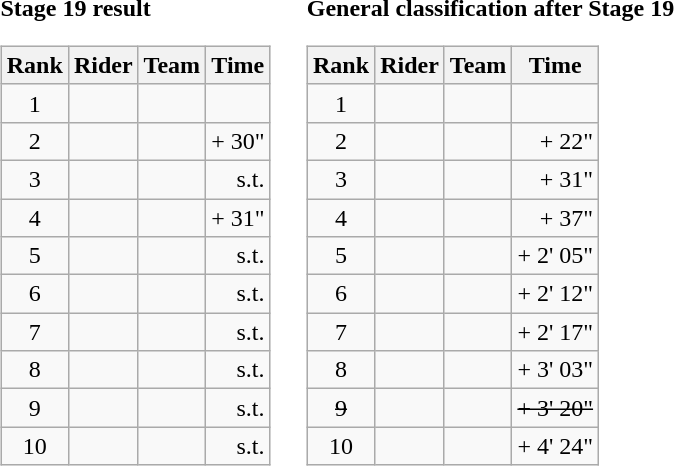<table>
<tr>
<td><strong>Stage 19 result</strong><br><table class="wikitable">
<tr>
<th scope="col">Rank</th>
<th scope="col">Rider</th>
<th scope="col">Team</th>
<th scope="col">Time</th>
</tr>
<tr>
<td style="text-align:center;">1</td>
<td></td>
<td></td>
<td style="text-align:right;"></td>
</tr>
<tr>
<td style="text-align:center;">2</td>
<td></td>
<td></td>
<td style="text-align:right;">+ 30"</td>
</tr>
<tr>
<td style="text-align:center;">3</td>
<td></td>
<td></td>
<td style="text-align:right;">s.t.</td>
</tr>
<tr>
<td style="text-align:center;">4</td>
<td></td>
<td></td>
<td style="text-align:right;">+ 31"</td>
</tr>
<tr>
<td style="text-align:center;">5</td>
<td></td>
<td></td>
<td style="text-align:right;">s.t.</td>
</tr>
<tr>
<td style="text-align:center;">6</td>
<td></td>
<td></td>
<td style="text-align:right;">s.t.</td>
</tr>
<tr>
<td style="text-align:center;">7</td>
<td></td>
<td></td>
<td style="text-align:right;">s.t.</td>
</tr>
<tr>
<td style="text-align:center;">8</td>
<td></td>
<td></td>
<td style="text-align:right;">s.t.</td>
</tr>
<tr>
<td style="text-align:center;">9</td>
<td></td>
<td></td>
<td style="text-align:right;">s.t.</td>
</tr>
<tr>
<td style="text-align:center;">10</td>
<td></td>
<td></td>
<td style="text-align:right;">s.t.</td>
</tr>
</table>
</td>
<td></td>
<td><strong>General classification after Stage 19</strong><br><table class="wikitable">
<tr>
<th scope="col">Rank</th>
<th scope="col">Rider</th>
<th scope="col">Team</th>
<th scope="col">Time</th>
</tr>
<tr>
<td style="text-align:center;">1</td>
<td></td>
<td></td>
<td style="text-align:right;"></td>
</tr>
<tr>
<td style="text-align:center;">2</td>
<td></td>
<td></td>
<td style="text-align:right;">+ 22"</td>
</tr>
<tr>
<td style="text-align:center;">3</td>
<td></td>
<td></td>
<td style="text-align:right;">+ 31"</td>
</tr>
<tr>
<td style="text-align:center;">4</td>
<td></td>
<td></td>
<td style="text-align:right;">+ 37"</td>
</tr>
<tr>
<td style="text-align:center;">5</td>
<td></td>
<td></td>
<td style="text-align:right;">+ 2' 05"</td>
</tr>
<tr>
<td style="text-align:center;">6</td>
<td></td>
<td></td>
<td style="text-align:right;">+ 2' 12"</td>
</tr>
<tr>
<td style="text-align:center;">7</td>
<td></td>
<td></td>
<td style="text-align:right;">+ 2' 17"</td>
</tr>
<tr>
<td style="text-align:center;">8</td>
<td></td>
<td></td>
<td style="text-align:right;">+ 3' 03"</td>
</tr>
<tr>
<td style="text-align:center;"><s>9</s></td>
<td><s></s></td>
<td><s></s></td>
<td style="text-align:right;"><s>+ 3' 20"</s></td>
</tr>
<tr>
<td style="text-align:center;">10</td>
<td></td>
<td></td>
<td style="text-align:right;">+ 4' 24"</td>
</tr>
</table>
</td>
</tr>
</table>
